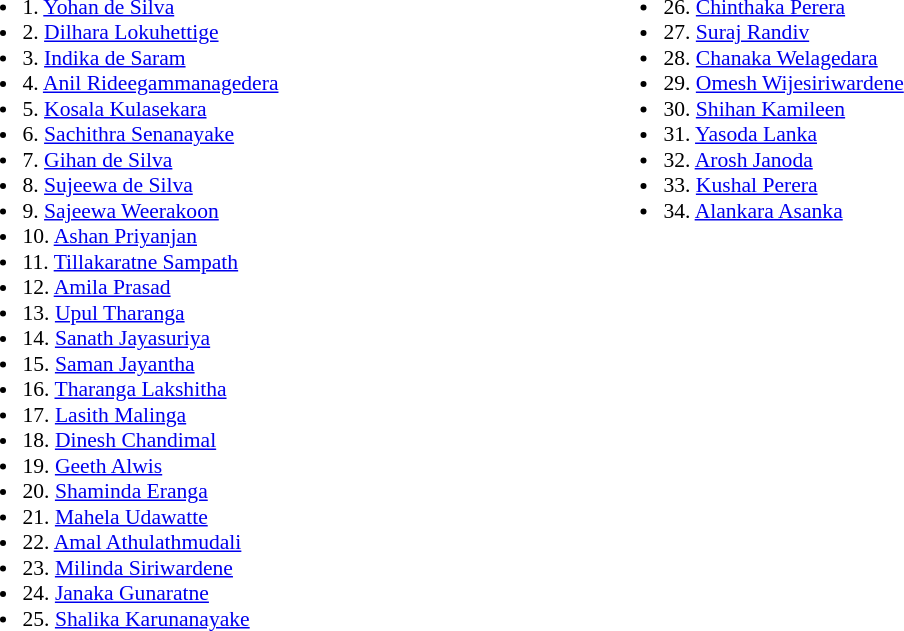<table border=0 style="font-size:90%; text-align:left;">
<tr>
<td width=25% valign=top><br><ul><li>1. <a href='#'>Yohan de Silva</a></li><li>2. <a href='#'>Dilhara Lokuhettige</a></li><li>3. <a href='#'>Indika de Saram</a></li><li>4. <a href='#'>Anil Rideegammanagedera</a></li><li>5. <a href='#'>Kosala Kulasekara</a></li><li>6. <a href='#'>Sachithra Senanayake</a></li><li>7. <a href='#'>Gihan de Silva</a></li><li>8. <a href='#'>Sujeewa de Silva</a></li><li>9. <a href='#'>Sajeewa Weerakoon</a></li><li>10. <a href='#'>Ashan Priyanjan</a></li><li>11. <a href='#'>Tillakaratne Sampath</a></li><li>12. <a href='#'>Amila Prasad</a></li><li>13. <a href='#'>Upul Tharanga</a></li><li>14. <a href='#'>Sanath Jayasuriya</a></li><li>15. <a href='#'>Saman Jayantha</a></li><li>16. <a href='#'>Tharanga Lakshitha</a></li><li>17. <a href='#'>Lasith Malinga</a></li><li>18. <a href='#'>Dinesh Chandimal</a></li><li>19. <a href='#'>Geeth Alwis</a></li><li>20. <a href='#'>Shaminda Eranga</a></li><li>21. <a href='#'>Mahela Udawatte</a></li><li>22. <a href='#'>Amal Athulathmudali</a></li><li>23. <a href='#'>Milinda Siriwardene</a></li><li>24. <a href='#'>Janaka Gunaratne</a></li><li>25. <a href='#'>Shalika Karunanayake</a></li></ul></td>
<td width=25% valign=top><br><ul><li>26. <a href='#'>Chinthaka Perera</a></li><li>27. <a href='#'>Suraj Randiv</a></li><li>28. <a href='#'>Chanaka Welagedara</a></li><li>29. <a href='#'>Omesh Wijesiriwardene</a></li><li>30. <a href='#'>Shihan Kamileen</a></li><li>31. <a href='#'>Yasoda Lanka</a></li><li>32. <a href='#'>Arosh Janoda</a></li><li>33. <a href='#'>Kushal Perera</a></li><li>34. <a href='#'>Alankara Asanka</a></li></ul></td>
</tr>
</table>
